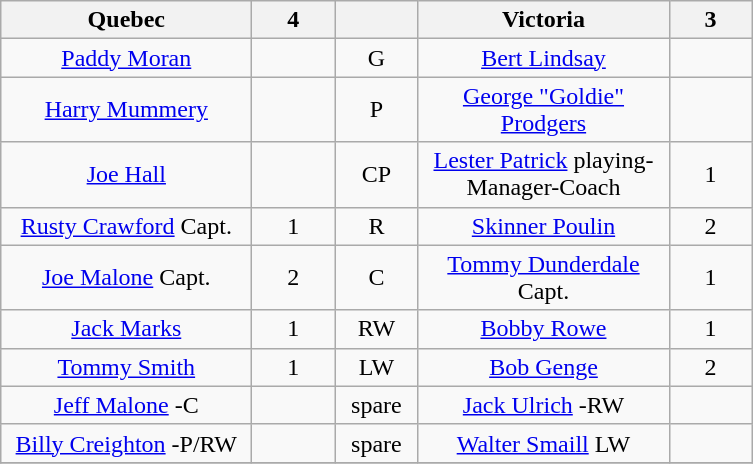<table class="wikitable" style="text-align:center;">
<tr>
<th style="width:10em">Quebec</th>
<th style="width:3em">4</th>
<th style="width:3em"></th>
<th style="width:10em">Victoria</th>
<th style="width:3em">3</th>
</tr>
<tr>
<td><a href='#'>Paddy Moran</a></td>
<td></td>
<td>G</td>
<td><a href='#'>Bert Lindsay</a></td>
<td></td>
</tr>
<tr>
<td><a href='#'>Harry Mummery</a></td>
<td></td>
<td>P</td>
<td><a href='#'>George "Goldie" Prodgers</a></td>
<td></td>
</tr>
<tr>
<td><a href='#'>Joe Hall</a></td>
<td></td>
<td>CP</td>
<td><a href='#'>Lester Patrick</a> playing-Manager-Coach</td>
<td>1</td>
</tr>
<tr>
<td><a href='#'>Rusty Crawford</a> Capt.</td>
<td>1</td>
<td>R</td>
<td><a href='#'>Skinner Poulin</a></td>
<td>2</td>
</tr>
<tr>
<td><a href='#'>Joe Malone</a> Capt.</td>
<td>2</td>
<td>C</td>
<td><a href='#'>Tommy Dunderdale</a> Capt.</td>
<td>1</td>
</tr>
<tr>
<td><a href='#'>Jack Marks</a></td>
<td>1</td>
<td>RW</td>
<td><a href='#'>Bobby Rowe</a></td>
<td>1</td>
</tr>
<tr>
<td><a href='#'>Tommy Smith</a></td>
<td>1</td>
<td>LW</td>
<td><a href='#'>Bob Genge</a></td>
<td>2</td>
</tr>
<tr>
<td><a href='#'>Jeff Malone</a> -C</td>
<td align=center></td>
<td>spare</td>
<td><a href='#'>Jack Ulrich</a> -RW</td>
<td></td>
</tr>
<tr>
<td><a href='#'>Billy Creighton</a> -P/RW</td>
<td></td>
<td>spare</td>
<td><a href='#'>Walter Smaill</a> LW</td>
<td></td>
</tr>
<tr>
</tr>
</table>
